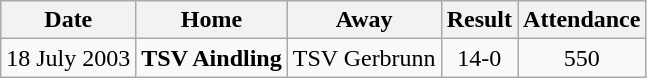<table class="wikitable">
<tr>
<th>Date</th>
<th>Home</th>
<th>Away</th>
<th>Result</th>
<th>Attendance</th>
</tr>
<tr align="center">
<td>18 July 2003</td>
<td><strong>TSV Aindling</strong></td>
<td>TSV Gerbrunn</td>
<td>14-0</td>
<td>550</td>
</tr>
</table>
